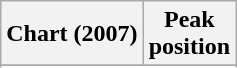<table class="wikitable sortable plainrowheaders" style="text-align:center;">
<tr>
<th scope="col">Chart (2007)</th>
<th scope="col">Peak<br>position</th>
</tr>
<tr>
</tr>
<tr>
</tr>
<tr>
</tr>
<tr>
</tr>
</table>
